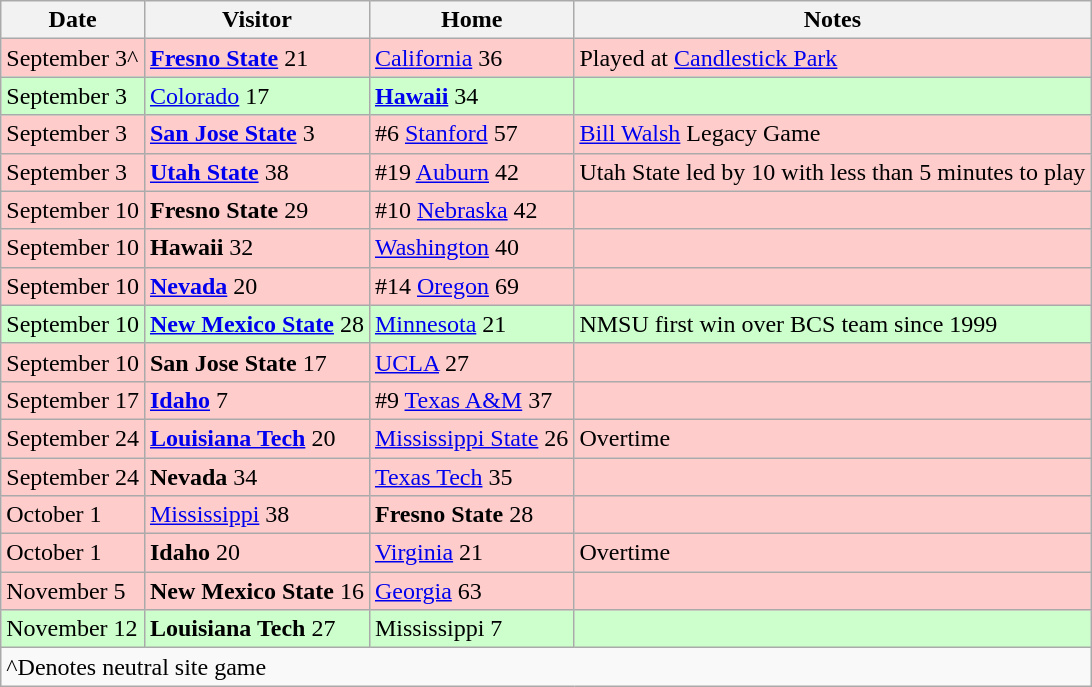<table class="wikitable">
<tr>
<th>Date</th>
<th>Visitor</th>
<th>Home</th>
<th>Notes</th>
</tr>
<tr style="background:#fcc;">
<td>September 3^</td>
<td><strong><a href='#'>Fresno State</a></strong> 21</td>
<td><a href='#'>California</a> 36</td>
<td>Played at <a href='#'>Candlestick Park</a></td>
</tr>
<tr style="background:#cfc;">
<td>September 3</td>
<td><a href='#'>Colorado</a> 17</td>
<td><strong><a href='#'>Hawaii</a></strong> 34</td>
<td></td>
</tr>
<tr style="background:#fcc;">
<td>September 3</td>
<td><strong><a href='#'>San Jose State</a></strong> 3</td>
<td>#6 <a href='#'>Stanford</a> 57</td>
<td><a href='#'>Bill Walsh</a> Legacy Game</td>
</tr>
<tr style="background:#fcc;">
<td>September 3</td>
<td><strong><a href='#'>Utah State</a></strong> 38</td>
<td>#19 <a href='#'>Auburn</a> 42</td>
<td>Utah State led by 10 with less than 5 minutes to play</td>
</tr>
<tr style="background:#fcc;">
<td>September 10</td>
<td><strong>Fresno State</strong> 29</td>
<td>#10 <a href='#'>Nebraska</a> 42</td>
<td></td>
</tr>
<tr style="background:#fcc;">
<td>September 10</td>
<td><strong>Hawaii</strong> 32</td>
<td><a href='#'>Washington</a> 40</td>
<td></td>
</tr>
<tr style="background:#fcc;">
<td>September 10</td>
<td><strong><a href='#'>Nevada</a></strong> 20</td>
<td>#14 <a href='#'>Oregon</a> 69</td>
<td></td>
</tr>
<tr style="background:#cfc;">
<td>September 10</td>
<td><strong><a href='#'>New Mexico State</a></strong> 28</td>
<td><a href='#'>Minnesota</a> 21</td>
<td>NMSU first win over BCS team since 1999</td>
</tr>
<tr style="background:#fcc;">
<td>September 10</td>
<td><strong>San Jose State</strong> 17</td>
<td><a href='#'>UCLA</a> 27</td>
<td></td>
</tr>
<tr style="background:#fcc;">
<td>September 17</td>
<td><strong><a href='#'>Idaho</a></strong> 7</td>
<td>#9 <a href='#'>Texas A&M</a> 37</td>
<td></td>
</tr>
<tr style="background:#fcc;">
<td>September 24</td>
<td><strong><a href='#'>Louisiana Tech</a></strong> 20</td>
<td><a href='#'>Mississippi State</a> 26</td>
<td>Overtime</td>
</tr>
<tr style="background:#fcc;">
<td>September 24</td>
<td><strong>Nevada</strong> 34</td>
<td><a href='#'>Texas Tech</a> 35</td>
<td></td>
</tr>
<tr style="background:#fcc;">
<td>October 1</td>
<td><a href='#'>Mississippi</a> 38</td>
<td><strong>Fresno State</strong> 28</td>
<td></td>
</tr>
<tr style="background:#fcc;">
<td>October 1</td>
<td><strong>Idaho</strong> 20</td>
<td><a href='#'>Virginia</a> 21</td>
<td>Overtime</td>
</tr>
<tr style="background:#fcc;">
<td>November 5</td>
<td><strong>New Mexico State</strong> 16</td>
<td><a href='#'>Georgia</a> 63</td>
<td></td>
</tr>
<tr style="background:#cfc;">
<td>November 12</td>
<td><strong>Louisiana Tech</strong> 27</td>
<td>Mississippi 7</td>
<td></td>
</tr>
<tr>
<td colspan=4>^Denotes neutral site game</td>
</tr>
</table>
